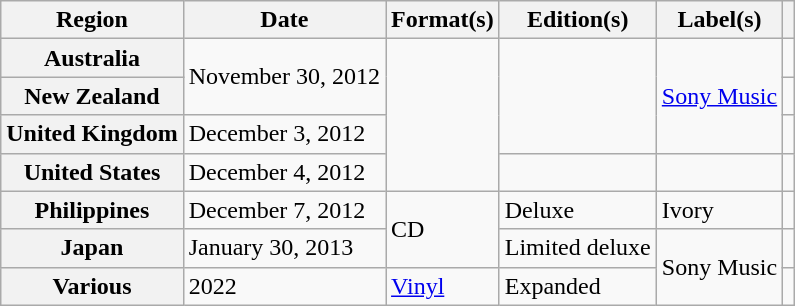<table class="wikitable plainrowheaders">
<tr>
<th scope="col">Region</th>
<th scope="col">Date</th>
<th scope="col">Format(s)</th>
<th scope="col">Edition(s)</th>
<th scope="col">Label(s)</th>
<th scope="col"></th>
</tr>
<tr>
<th scope="row">Australia</th>
<td rowspan="2">November 30, 2012</td>
<td rowspan="4"></td>
<td rowspan="3"></td>
<td rowspan="3"><a href='#'>Sony Music</a></td>
<td align="center"></td>
</tr>
<tr>
<th scope="row">New Zealand</th>
<td align="center"></td>
</tr>
<tr>
<th scope="row">United Kingdom</th>
<td>December 3, 2012</td>
<td align="center"></td>
</tr>
<tr>
<th scope="row">United States</th>
<td>December 4, 2012</td>
<td></td>
<td></td>
<td align="center"></td>
</tr>
<tr>
<th scope="row">Philippines</th>
<td>December 7, 2012</td>
<td rowspan="2">CD</td>
<td>Deluxe</td>
<td>Ivory</td>
<td align="center"></td>
</tr>
<tr>
<th scope="row">Japan</th>
<td>January 30, 2013</td>
<td>Limited deluxe</td>
<td rowspan="2">Sony Music</td>
<td align="center"></td>
</tr>
<tr>
<th scope="row">Various</th>
<td>2022</td>
<td><a href='#'>Vinyl</a></td>
<td>Expanded</td>
<td align="center"></td>
</tr>
</table>
